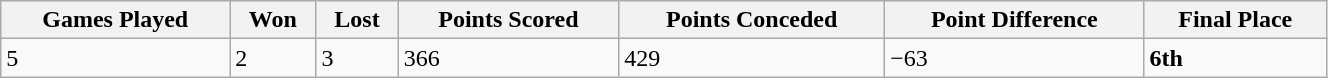<table class="wikitable" style="width:70%;">
<tr>
<th>Games Played</th>
<th>Won</th>
<th>Lost</th>
<th>Points Scored</th>
<th>Points Conceded</th>
<th>Point Difference</th>
<th>Final Place</th>
</tr>
<tr>
<td>5</td>
<td>2</td>
<td>3</td>
<td>366</td>
<td>429</td>
<td>−63</td>
<td><strong>6th</strong></td>
</tr>
</table>
